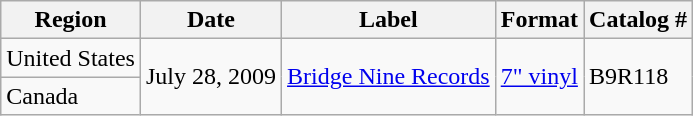<table class="wikitable">
<tr>
<th>Region</th>
<th>Date</th>
<th>Label</th>
<th>Format</th>
<th>Catalog #</th>
</tr>
<tr>
<td>United States </td>
<td rowspan="2">July 28, 2009</td>
<td rowspan="2"><a href='#'>Bridge Nine Records</a></td>
<td rowspan="2"><a href='#'>7" vinyl</a></td>
<td rowspan="2">B9R118</td>
</tr>
<tr>
<td>Canada</td>
</tr>
</table>
